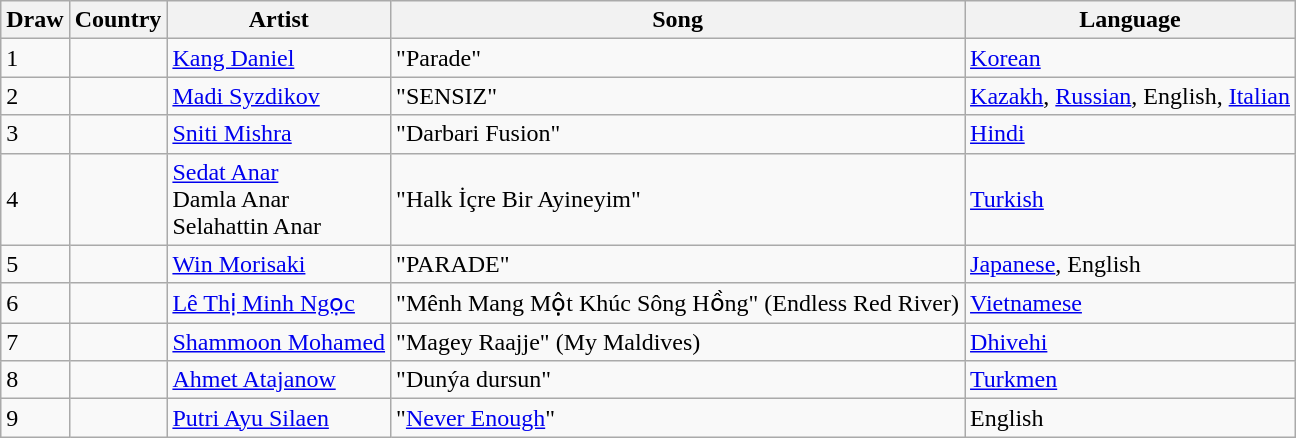<table class="sortable wikitable">
<tr>
<th>Draw</th>
<th>Country</th>
<th>Artist</th>
<th>Song</th>
<th>Language</th>
</tr>
<tr>
<td>1</td>
<td></td>
<td><a href='#'>Kang Daniel</a></td>
<td>"Parade"</td>
<td><a href='#'>Korean</a></td>
</tr>
<tr>
<td>2</td>
<td></td>
<td><a href='#'>Madi Syzdikov</a></td>
<td>"SENSIZ"</td>
<td><a href='#'>Kazakh</a>, <a href='#'>Russian</a>, English, <a href='#'>Italian</a></td>
</tr>
<tr>
<td>3</td>
<td></td>
<td><a href='#'>Sniti Mishra</a></td>
<td>"Darbari Fusion"</td>
<td><a href='#'>Hindi</a></td>
</tr>
<tr>
<td>4</td>
<td></td>
<td><a href='#'>Sedat Anar</a><br>Damla Anar<br>Selahattin Anar</td>
<td>"Halk İçre Bir Ayineyim"</td>
<td><a href='#'>Turkish</a></td>
</tr>
<tr>
<td>5</td>
<td></td>
<td><a href='#'>Win Morisaki</a></td>
<td>"PARADE"</td>
<td><a href='#'>Japanese</a>, English</td>
</tr>
<tr>
<td>6</td>
<td></td>
<td><a href='#'>Lê Thị Minh Ngọc</a></td>
<td>"Mênh Mang Một Khúc Sông Hồng" (Endless Red River)</td>
<td><a href='#'>Vietnamese</a></td>
</tr>
<tr>
<td>7</td>
<td></td>
<td><a href='#'>Shammoon Mohamed</a></td>
<td>"Magey Raajje" (My Maldives)</td>
<td><a href='#'>Dhivehi</a></td>
</tr>
<tr>
<td>8</td>
<td></td>
<td><a href='#'>Ahmet Atajanow</a></td>
<td>"Dunýa dursun"</td>
<td><a href='#'>Turkmen</a></td>
</tr>
<tr>
<td>9</td>
<td></td>
<td><a href='#'>Putri Ayu Silaen</a></td>
<td>"<a href='#'>Never Enough</a>"</td>
<td>English</td>
</tr>
</table>
